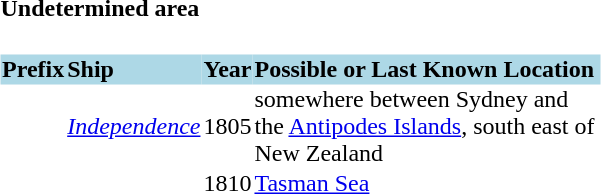<table class="collapsible collapsed" style="text-align: left; margin-bottom: 0;">
<tr>
<th style="width:400px;"><strong>Undetermined area</strong></th>
</tr>
<tr>
<td><br><table class="sortable" style="margin-bottom: 0;" cellpadding="1" cellspacing="0">
<tr>
<th style="background:#ADD8E6;"><strong>Prefix</strong></th>
<th style="background:#ADD8E6;"><strong>Ship</strong></th>
<th style="background:#ADD8E6;"><strong>Year</strong></th>
<th style="background:#ADD8E6;" class="unsortable">Possible or Last Known Location</th>
</tr>
<tr>
<td></td>
<td><a href='#'><em>Independence</em></a></td>
<td style="text-align:center;">1805</td>
<td>somewhere between Sydney and the <a href='#'>Antipodes Islands</a>, south east of New Zealand</td>
</tr>
<tr>
<td></td>
<td></td>
<td style="text-align:center;">1810</td>
<td><a href='#'>Tasman Sea</a></td>
</tr>
</table>
</td>
</tr>
</table>
